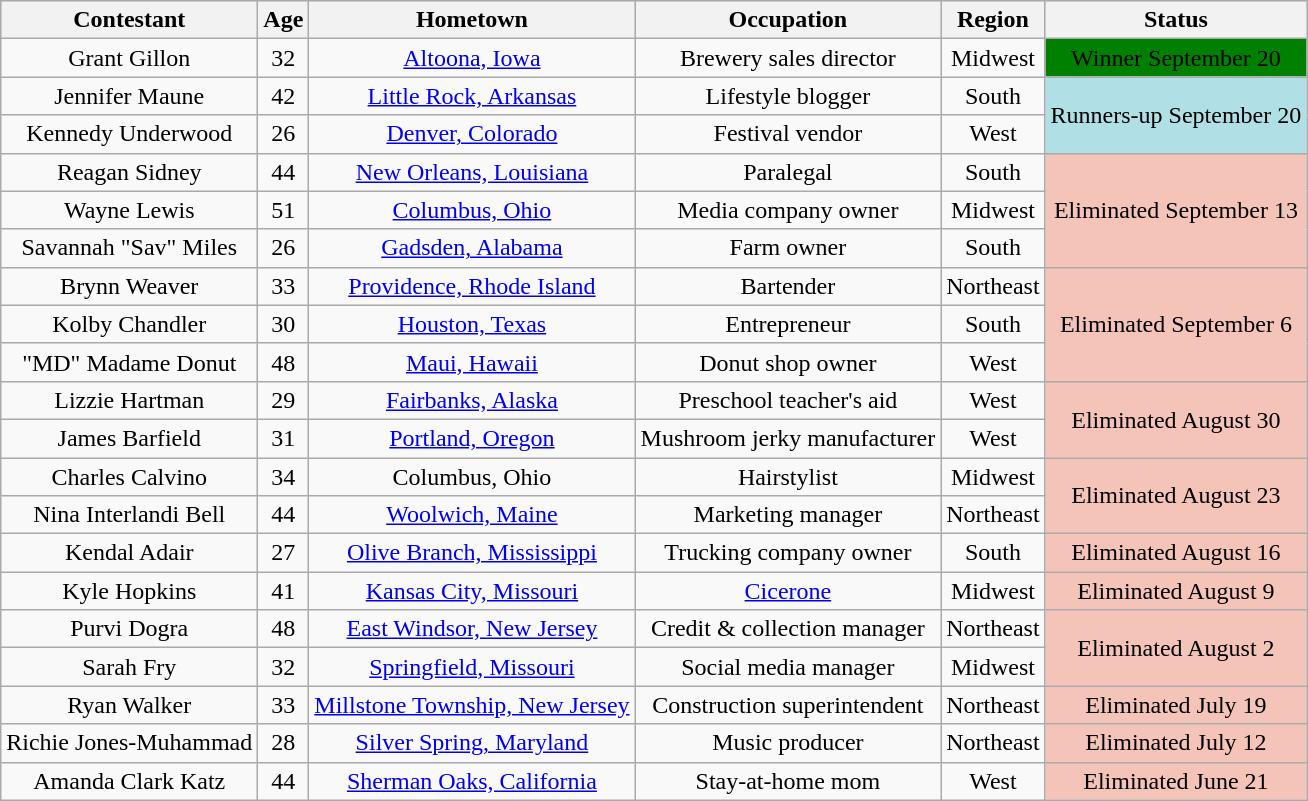<table class="wikitable sortable plainrowheaders" style="text-align:center">
<tr style="background:#C1D8FF;">
<th>Contestant</th>
<th>Age</th>
<th>Hometown</th>
<th>Occupation</th>
<th>Region</th>
<th>Status</th>
</tr>
<tr>
<td>Grant Gillon</td>
<td>32</td>
<td><a href='#'>Altoona, Iowa</a></td>
<td>Brewery sales director</td>
<td>Midwest</td>
<td style="background:green;"><span>Winner September 20</span></td>
</tr>
<tr>
<td>Jennifer Maune</td>
<td>42</td>
<td><a href='#'>Little Rock, Arkansas</a></td>
<td>Lifestyle blogger</td>
<td>South</td>
<td rowspan="2" style="background:#B0E0E6; text-align:center;">Runners-up September 20</td>
</tr>
<tr>
<td>Kennedy Underwood</td>
<td>26</td>
<td><a href='#'>Denver, Colorado</a></td>
<td>Festival vendor</td>
<td>West</td>
</tr>
<tr>
<td>Reagan Sidney</td>
<td>44</td>
<td><a href='#'>New Orleans, Louisiana</a></td>
<td>Paralegal</td>
<td>South</td>
<td rowspan="3" style="background:#f4c4b8; text-align:center;">Eliminated September 13</td>
</tr>
<tr>
<td>Wayne Lewis</td>
<td>51</td>
<td><a href='#'>Columbus, Ohio</a></td>
<td>Media company owner</td>
<td>Midwest</td>
</tr>
<tr>
<td>Savannah "Sav" Miles</td>
<td>26</td>
<td><a href='#'>Gadsden, Alabama</a></td>
<td>Farm owner</td>
<td>South</td>
</tr>
<tr>
<td>Brynn Weaver</td>
<td>33</td>
<td><a href='#'>Providence, Rhode Island</a></td>
<td>Bartender</td>
<td>Northeast</td>
<td rowspan="3" style="background:#f4c4b8; text-align:center;">Eliminated September 6</td>
</tr>
<tr>
<td>Kolby Chandler</td>
<td>30</td>
<td><a href='#'>Houston, Texas</a></td>
<td>Entrepreneur</td>
<td>South</td>
</tr>
<tr>
<td>"MD" Madame Donut</td>
<td>48</td>
<td><a href='#'>Maui, Hawaii</a></td>
<td>Donut shop owner</td>
<td>West</td>
</tr>
<tr>
<td>Lizzie Hartman</td>
<td>29</td>
<td><a href='#'>Fairbanks, Alaska</a></td>
<td>Preschool teacher's aid</td>
<td>West</td>
<td rowspan="2" style="background:#f4c4b8; text-align:center;">Eliminated August 30</td>
</tr>
<tr>
<td>James Barfield</td>
<td>31</td>
<td><a href='#'>Portland, Oregon</a></td>
<td>Mushroom jerky manufacturer</td>
<td>West</td>
</tr>
<tr>
<td>Charles Calvino</td>
<td>34</td>
<td>Columbus, Ohio</td>
<td>Hairstylist</td>
<td>Midwest</td>
<td rowspan="2" style="background:#f4c4b8; text-align:center;">Eliminated August 23</td>
</tr>
<tr>
<td>Nina Interlandi Bell</td>
<td>44</td>
<td><a href='#'>Woolwich, Maine</a></td>
<td>Marketing manager</td>
<td>Northeast</td>
</tr>
<tr>
<td>Kendal Adair</td>
<td>27</td>
<td><a href='#'>Olive Branch, Mississippi</a></td>
<td>Trucking company owner</td>
<td>South</td>
<td style="background:#f4c4b8; text-align:center;">Eliminated August 16</td>
</tr>
<tr>
<td>Kyle Hopkins</td>
<td>41</td>
<td><a href='#'>Kansas City, Missouri</a></td>
<td><a href='#'>Cicerone</a></td>
<td>Midwest</td>
<td style="background:#f4c4b8; text-align:center;">Eliminated August 9</td>
</tr>
<tr>
<td>Purvi Dogra</td>
<td>48</td>
<td><a href='#'>East Windsor, New Jersey</a></td>
<td>Credit & collection manager</td>
<td>Northeast</td>
<td style="background:#f4c4b8; text-align:center;" rowspan="2">Eliminated August 2</td>
</tr>
<tr>
<td>Sarah Fry</td>
<td>32</td>
<td><a href='#'>Springfield, Missouri</a></td>
<td>Social media manager</td>
<td>Midwest</td>
</tr>
<tr>
<td>Ryan Walker</td>
<td>33</td>
<td><a href='#'>Millstone Township, New Jersey</a></td>
<td>Construction superintendent</td>
<td>Northeast</td>
<td style="background:#f4c4b8; text-align:center;">Eliminated July 19</td>
</tr>
<tr>
<td>Richie Jones-Muhammad</td>
<td>28</td>
<td><a href='#'>Silver Spring, Maryland</a></td>
<td>Music producer</td>
<td>Northeast</td>
<td style="background:#f4c4b8; text-align:center;">Eliminated July 12</td>
</tr>
<tr>
<td>Amanda Clark Katz</td>
<td>44</td>
<td><a href='#'>Sherman Oaks, California</a></td>
<td>Stay-at-home mom</td>
<td>West</td>
<td style="background:#f4c4b8; text-align:center;">Eliminated June 21</td>
</tr>
</table>
